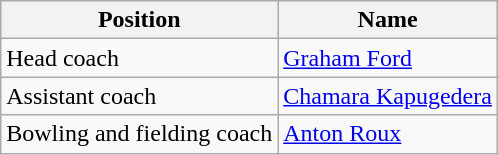<table class="wikitable">
<tr>
<th>Position</th>
<th>Name</th>
</tr>
<tr>
<td>Head coach</td>
<td><a href='#'>Graham Ford</a></td>
</tr>
<tr>
<td>Assistant coach</td>
<td><a href='#'>Chamara Kapugedera</a></td>
</tr>
<tr>
<td>Bowling and fielding coach</td>
<td><a href='#'>Anton Roux</a></td>
</tr>
</table>
